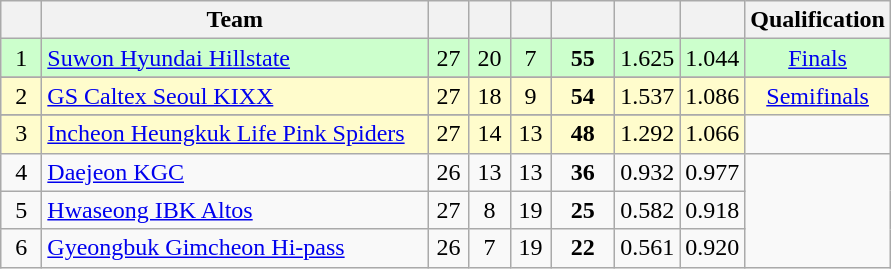<table class="wikitable" style="text-align:center;">
<tr>
<th width=20></th>
<th width=250>Team</th>
<th width=20></th>
<th width=20></th>
<th width=20></th>
<th width=35></th>
<th width=35></th>
<th width=35></th>
<th width=50>Qualification</th>
</tr>
<tr bgcolor=#ccffcc>
<td>1</td>
<td align=left><a href='#'>Suwon Hyundai Hillstate</a></td>
<td>27</td>
<td>20</td>
<td>7</td>
<td><strong>55</strong></td>
<td>1.625</td>
<td>1.044</td>
<td><a href='#'>Finals</a></td>
</tr>
<tr>
</tr>
<tr bgcolor=#fffccc>
<td>2</td>
<td align=left><a href='#'>GS Caltex Seoul KIXX</a></td>
<td>27</td>
<td>18</td>
<td>9</td>
<td><strong>54</strong></td>
<td>1.537</td>
<td>1.086</td>
<td rowspan="2"><a href='#'>Semifinals</a></td>
</tr>
<tr>
</tr>
<tr bgcolor=#fffccc>
<td>3</td>
<td align=left><a href='#'>Incheon Heungkuk Life Pink Spiders</a></td>
<td>27</td>
<td>14</td>
<td>13</td>
<td><strong>48</strong></td>
<td>1.292</td>
<td>1.066</td>
</tr>
<tr>
<td>4</td>
<td align=left><a href='#'>Daejeon KGC</a></td>
<td>26</td>
<td>13</td>
<td>13</td>
<td><strong>36</strong></td>
<td>0.932</td>
<td>0.977</td>
<td rowspan="3"></td>
</tr>
<tr>
<td>5</td>
<td align=left><a href='#'>Hwaseong IBK Altos</a></td>
<td>27</td>
<td>8</td>
<td>19</td>
<td><strong>25</strong></td>
<td>0.582</td>
<td>0.918</td>
</tr>
<tr>
<td>6</td>
<td align=left><a href='#'>Gyeongbuk Gimcheon Hi-pass</a></td>
<td>26</td>
<td>7</td>
<td>19</td>
<td><strong>22</strong></td>
<td>0.561</td>
<td>0.920</td>
</tr>
</table>
